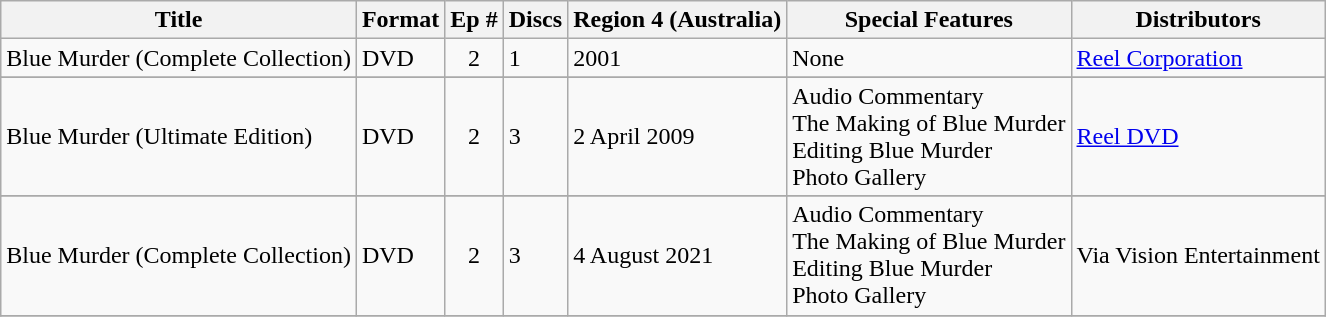<table class="wikitable">
<tr>
<th>Title</th>
<th>Format</th>
<th>Ep #</th>
<th>Discs</th>
<th>Region 4 (Australia)</th>
<th>Special Features</th>
<th>Distributors</th>
</tr>
<tr>
<td>Blue Murder (Complete Collection)</td>
<td>DVD</td>
<td style="text-align:center;">2</td>
<td>1</td>
<td>2001</td>
<td>None</td>
<td><a href='#'>Reel Corporation</a></td>
</tr>
<tr>
</tr>
<tr>
<td>Blue Murder (Ultimate Edition)</td>
<td>DVD</td>
<td style="text-align:center;">2</td>
<td>3</td>
<td>2 April 2009</td>
<td>Audio Commentary<br>The Making of Blue Murder<br>Editing Blue Murder<br>Photo Gallery</td>
<td><a href='#'>Reel DVD</a></td>
</tr>
<tr>
</tr>
<tr>
<td>Blue Murder (Complete Collection)</td>
<td>DVD</td>
<td style="text-align:center;">2</td>
<td>3</td>
<td>4 August 2021</td>
<td>Audio Commentary<br>The Making of Blue Murder<br>Editing Blue Murder<br>Photo Gallery</td>
<td>Via Vision Entertainment</td>
</tr>
<tr>
</tr>
</table>
